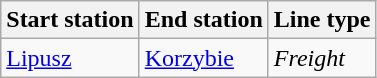<table class="wikitable">
<tr>
<th>Start station</th>
<th>End station</th>
<th>Line type</th>
</tr>
<tr>
<td><a href='#'>Lipusz</a></td>
<td><a href='#'>Korzybie</a></td>
<td><em>Freight</em></td>
</tr>
</table>
